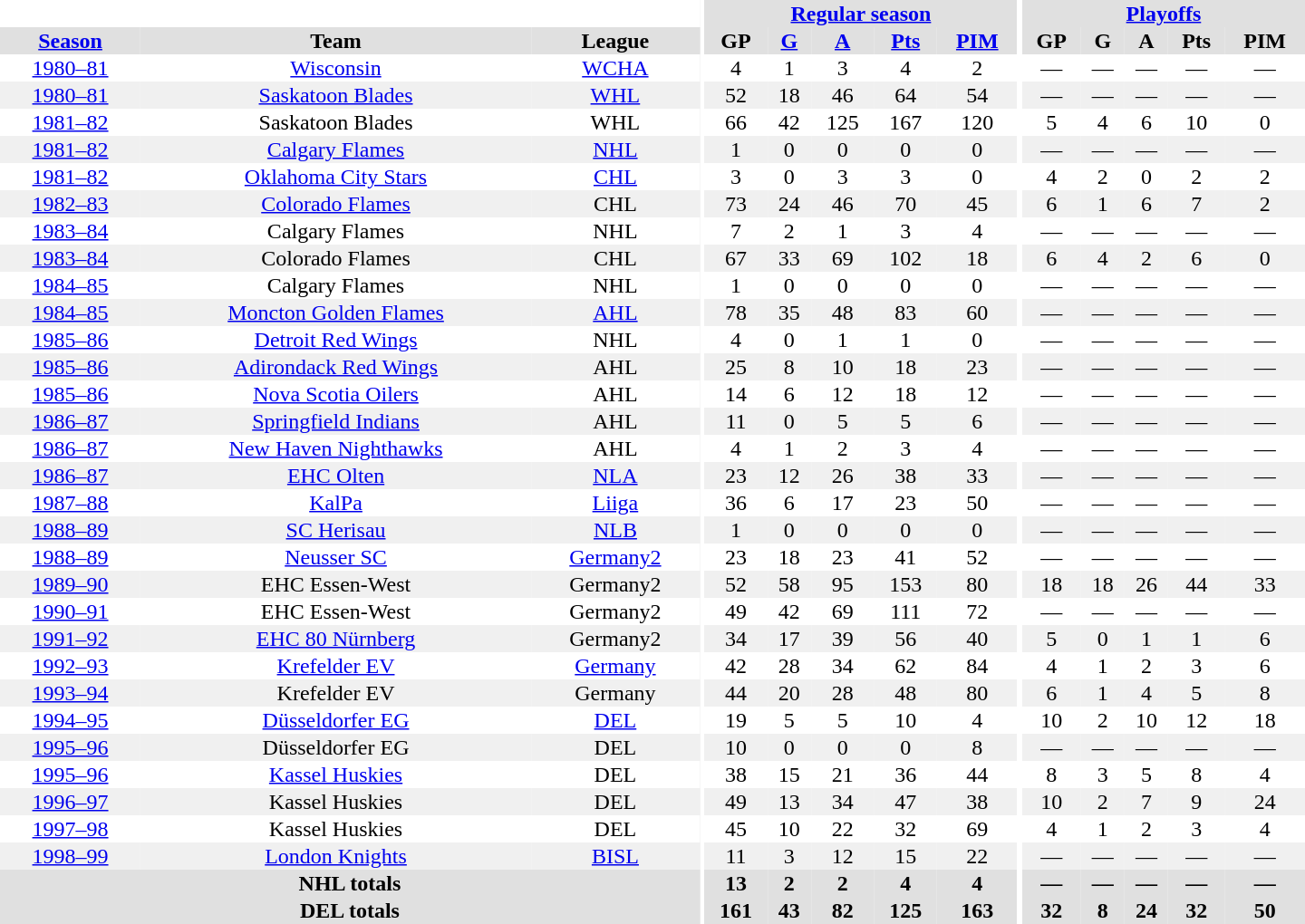<table border="0" cellpadding="1" cellspacing="0" style="text-align:center; width:60em">
<tr bgcolor="#e0e0e0">
<th colspan="3" bgcolor="#ffffff"></th>
<th rowspan="99" bgcolor="#ffffff"></th>
<th colspan="5"><a href='#'>Regular season</a></th>
<th rowspan="99" bgcolor="#ffffff"></th>
<th colspan="5"><a href='#'>Playoffs</a></th>
</tr>
<tr bgcolor="#e0e0e0">
<th><a href='#'>Season</a></th>
<th>Team</th>
<th>League</th>
<th>GP</th>
<th><a href='#'>G</a></th>
<th><a href='#'>A</a></th>
<th><a href='#'>Pts</a></th>
<th><a href='#'>PIM</a></th>
<th>GP</th>
<th>G</th>
<th>A</th>
<th>Pts</th>
<th>PIM</th>
</tr>
<tr>
<td><a href='#'>1980–81</a></td>
<td><a href='#'>Wisconsin</a></td>
<td><a href='#'>WCHA</a></td>
<td>4</td>
<td>1</td>
<td>3</td>
<td>4</td>
<td>2</td>
<td>—</td>
<td>—</td>
<td>—</td>
<td>—</td>
<td>—</td>
</tr>
<tr bgcolor=f0f0f0>
<td><a href='#'>1980–81</a></td>
<td><a href='#'>Saskatoon Blades</a></td>
<td><a href='#'>WHL</a></td>
<td>52</td>
<td>18</td>
<td>46</td>
<td>64</td>
<td>54</td>
<td>—</td>
<td>—</td>
<td>—</td>
<td>—</td>
<td>—</td>
</tr>
<tr>
<td><a href='#'>1981–82</a></td>
<td>Saskatoon Blades</td>
<td>WHL</td>
<td>66</td>
<td>42</td>
<td>125</td>
<td>167</td>
<td>120</td>
<td>5</td>
<td>4</td>
<td>6</td>
<td>10</td>
<td>0</td>
</tr>
<tr bgcolor=f0f0f0>
<td><a href='#'>1981–82</a></td>
<td><a href='#'>Calgary Flames</a></td>
<td><a href='#'>NHL</a></td>
<td>1</td>
<td>0</td>
<td>0</td>
<td>0</td>
<td>0</td>
<td>—</td>
<td>—</td>
<td>—</td>
<td>—</td>
<td>—</td>
</tr>
<tr>
<td><a href='#'>1981–82</a></td>
<td><a href='#'>Oklahoma City Stars</a></td>
<td><a href='#'>CHL</a></td>
<td>3</td>
<td>0</td>
<td>3</td>
<td>3</td>
<td>0</td>
<td>4</td>
<td>2</td>
<td>0</td>
<td>2</td>
<td>2</td>
</tr>
<tr bgcolor=f0f0f0>
<td><a href='#'>1982–83</a></td>
<td><a href='#'>Colorado Flames</a></td>
<td>CHL</td>
<td>73</td>
<td>24</td>
<td>46</td>
<td>70</td>
<td>45</td>
<td>6</td>
<td>1</td>
<td>6</td>
<td>7</td>
<td>2</td>
</tr>
<tr>
<td><a href='#'>1983–84</a></td>
<td>Calgary Flames</td>
<td>NHL</td>
<td>7</td>
<td>2</td>
<td>1</td>
<td>3</td>
<td>4</td>
<td>—</td>
<td>—</td>
<td>—</td>
<td>—</td>
<td>—</td>
</tr>
<tr bgcolor=f0f0f0>
<td><a href='#'>1983–84</a></td>
<td>Colorado Flames</td>
<td>CHL</td>
<td>67</td>
<td>33</td>
<td>69</td>
<td>102</td>
<td>18</td>
<td>6</td>
<td>4</td>
<td>2</td>
<td>6</td>
<td>0</td>
</tr>
<tr>
<td><a href='#'>1984–85</a></td>
<td>Calgary Flames</td>
<td>NHL</td>
<td>1</td>
<td>0</td>
<td>0</td>
<td>0</td>
<td>0</td>
<td>—</td>
<td>—</td>
<td>—</td>
<td>—</td>
<td>—</td>
</tr>
<tr bgcolor=f0f0f0>
<td><a href='#'>1984–85</a></td>
<td><a href='#'>Moncton Golden Flames</a></td>
<td><a href='#'>AHL</a></td>
<td>78</td>
<td>35</td>
<td>48</td>
<td>83</td>
<td>60</td>
<td>—</td>
<td>—</td>
<td>—</td>
<td>—</td>
<td>—</td>
</tr>
<tr>
<td><a href='#'>1985–86</a></td>
<td><a href='#'>Detroit Red Wings</a></td>
<td>NHL</td>
<td>4</td>
<td>0</td>
<td>1</td>
<td>1</td>
<td>0</td>
<td>—</td>
<td>—</td>
<td>—</td>
<td>—</td>
<td>—</td>
</tr>
<tr bgcolor=f0f0f0>
<td><a href='#'>1985–86</a></td>
<td><a href='#'>Adirondack Red Wings</a></td>
<td>AHL</td>
<td>25</td>
<td>8</td>
<td>10</td>
<td>18</td>
<td>23</td>
<td>—</td>
<td>—</td>
<td>—</td>
<td>—</td>
<td>—</td>
</tr>
<tr>
<td><a href='#'>1985–86</a></td>
<td><a href='#'>Nova Scotia Oilers</a></td>
<td>AHL</td>
<td>14</td>
<td>6</td>
<td>12</td>
<td>18</td>
<td>12</td>
<td>—</td>
<td>—</td>
<td>—</td>
<td>—</td>
<td>—</td>
</tr>
<tr bgcolor=f0f0f0>
<td><a href='#'>1986–87</a></td>
<td><a href='#'>Springfield Indians</a></td>
<td>AHL</td>
<td>11</td>
<td>0</td>
<td>5</td>
<td>5</td>
<td>6</td>
<td>—</td>
<td>—</td>
<td>—</td>
<td>—</td>
<td>—</td>
</tr>
<tr>
<td><a href='#'>1986–87</a></td>
<td><a href='#'>New Haven Nighthawks</a></td>
<td>AHL</td>
<td>4</td>
<td>1</td>
<td>2</td>
<td>3</td>
<td>4</td>
<td>—</td>
<td>—</td>
<td>—</td>
<td>—</td>
<td>—</td>
</tr>
<tr bgcolor=f0f0f0>
<td><a href='#'>1986–87</a></td>
<td><a href='#'>EHC Olten</a></td>
<td><a href='#'>NLA</a></td>
<td>23</td>
<td>12</td>
<td>26</td>
<td>38</td>
<td>33</td>
<td>—</td>
<td>—</td>
<td>—</td>
<td>—</td>
<td>—</td>
</tr>
<tr>
<td><a href='#'>1987–88</a></td>
<td><a href='#'>KalPa</a></td>
<td><a href='#'>Liiga</a></td>
<td>36</td>
<td>6</td>
<td>17</td>
<td>23</td>
<td>50</td>
<td>—</td>
<td>—</td>
<td>—</td>
<td>—</td>
<td>—</td>
</tr>
<tr bgcolor=f0f0f0>
<td><a href='#'>1988–89</a></td>
<td><a href='#'>SC Herisau</a></td>
<td><a href='#'>NLB</a></td>
<td>1</td>
<td>0</td>
<td>0</td>
<td>0</td>
<td>0</td>
<td>—</td>
<td>—</td>
<td>—</td>
<td>—</td>
<td>—</td>
</tr>
<tr>
<td><a href='#'>1988–89</a></td>
<td><a href='#'>Neusser SC</a></td>
<td><a href='#'>Germany2</a></td>
<td>23</td>
<td>18</td>
<td>23</td>
<td>41</td>
<td>52</td>
<td>—</td>
<td>—</td>
<td>—</td>
<td>—</td>
<td>—</td>
</tr>
<tr bgcolor=f0f0f0>
<td><a href='#'>1989–90</a></td>
<td>EHC Essen-West</td>
<td>Germany2</td>
<td>52</td>
<td>58</td>
<td>95</td>
<td>153</td>
<td>80</td>
<td>18</td>
<td>18</td>
<td>26</td>
<td>44</td>
<td>33</td>
</tr>
<tr>
<td><a href='#'>1990–91</a></td>
<td>EHC Essen-West</td>
<td>Germany2</td>
<td>49</td>
<td>42</td>
<td>69</td>
<td>111</td>
<td>72</td>
<td>—</td>
<td>—</td>
<td>—</td>
<td>—</td>
<td>—</td>
</tr>
<tr bgcolor=f0f0f0>
<td><a href='#'>1991–92</a></td>
<td><a href='#'>EHC 80 Nürnberg</a></td>
<td>Germany2</td>
<td>34</td>
<td>17</td>
<td>39</td>
<td>56</td>
<td>40</td>
<td>5</td>
<td>0</td>
<td>1</td>
<td>1</td>
<td>6</td>
</tr>
<tr>
<td><a href='#'>1992–93</a></td>
<td><a href='#'>Krefelder EV</a></td>
<td><a href='#'>Germany</a></td>
<td>42</td>
<td>28</td>
<td>34</td>
<td>62</td>
<td>84</td>
<td>4</td>
<td>1</td>
<td>2</td>
<td>3</td>
<td>6</td>
</tr>
<tr bgcolor=f0f0f0>
<td><a href='#'>1993–94</a></td>
<td>Krefelder EV</td>
<td>Germany</td>
<td>44</td>
<td>20</td>
<td>28</td>
<td>48</td>
<td>80</td>
<td>6</td>
<td>1</td>
<td>4</td>
<td>5</td>
<td>8</td>
</tr>
<tr>
<td><a href='#'>1994–95</a></td>
<td><a href='#'>Düsseldorfer EG</a></td>
<td><a href='#'>DEL</a></td>
<td>19</td>
<td>5</td>
<td>5</td>
<td>10</td>
<td>4</td>
<td>10</td>
<td>2</td>
<td>10</td>
<td>12</td>
<td>18</td>
</tr>
<tr bgcolor=f0f0f0>
<td><a href='#'>1995–96</a></td>
<td>Düsseldorfer EG</td>
<td>DEL</td>
<td>10</td>
<td>0</td>
<td>0</td>
<td>0</td>
<td>8</td>
<td>—</td>
<td>—</td>
<td>—</td>
<td>—</td>
<td>—</td>
</tr>
<tr>
<td><a href='#'>1995–96</a></td>
<td><a href='#'>Kassel Huskies</a></td>
<td>DEL</td>
<td>38</td>
<td>15</td>
<td>21</td>
<td>36</td>
<td>44</td>
<td>8</td>
<td>3</td>
<td>5</td>
<td>8</td>
<td>4</td>
</tr>
<tr bgcolor=f0f0f0>
<td><a href='#'>1996–97</a></td>
<td>Kassel Huskies</td>
<td>DEL</td>
<td>49</td>
<td>13</td>
<td>34</td>
<td>47</td>
<td>38</td>
<td>10</td>
<td>2</td>
<td>7</td>
<td>9</td>
<td>24</td>
</tr>
<tr>
<td><a href='#'>1997–98</a></td>
<td>Kassel Huskies</td>
<td>DEL</td>
<td>45</td>
<td>10</td>
<td>22</td>
<td>32</td>
<td>69</td>
<td>4</td>
<td>1</td>
<td>2</td>
<td>3</td>
<td>4</td>
</tr>
<tr bgcolor=f0f0f0>
<td><a href='#'>1998–99</a></td>
<td><a href='#'>London Knights</a></td>
<td><a href='#'>BISL</a></td>
<td>11</td>
<td>3</td>
<td>12</td>
<td>15</td>
<td>22</td>
<td>—</td>
<td>—</td>
<td>—</td>
<td>—</td>
<td>—</td>
</tr>
<tr ALIGN="center" bgcolor="#e0e0e0">
<th colspan="3">NHL totals</th>
<th ALIGN="center">13</th>
<th ALIGN="center">2</th>
<th ALIGN="center">2</th>
<th ALIGN="center">4</th>
<th ALIGN="center">4</th>
<th ALIGN="center">—</th>
<th ALIGN="center">—</th>
<th ALIGN="center">—</th>
<th ALIGN="center">—</th>
<th ALIGN="center">—</th>
</tr>
<tr ALIGN="center" bgcolor="#e0e0e0">
<th colspan="3">DEL totals</th>
<th ALIGN="center">161</th>
<th ALIGN="center">43</th>
<th ALIGN="center">82</th>
<th ALIGN="center">125</th>
<th ALIGN="center">163</th>
<th ALIGN="center">32</th>
<th ALIGN="center">8</th>
<th ALIGN="center">24</th>
<th ALIGN="center">32</th>
<th ALIGN="center">50</th>
</tr>
</table>
